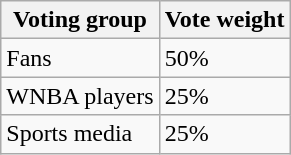<table class="wikitable">
<tr>
<th>Voting group</th>
<th>Vote weight</th>
</tr>
<tr>
<td>Fans</td>
<td>50%</td>
</tr>
<tr>
<td>WNBA players</td>
<td>25%</td>
</tr>
<tr>
<td>Sports media</td>
<td>25%</td>
</tr>
</table>
